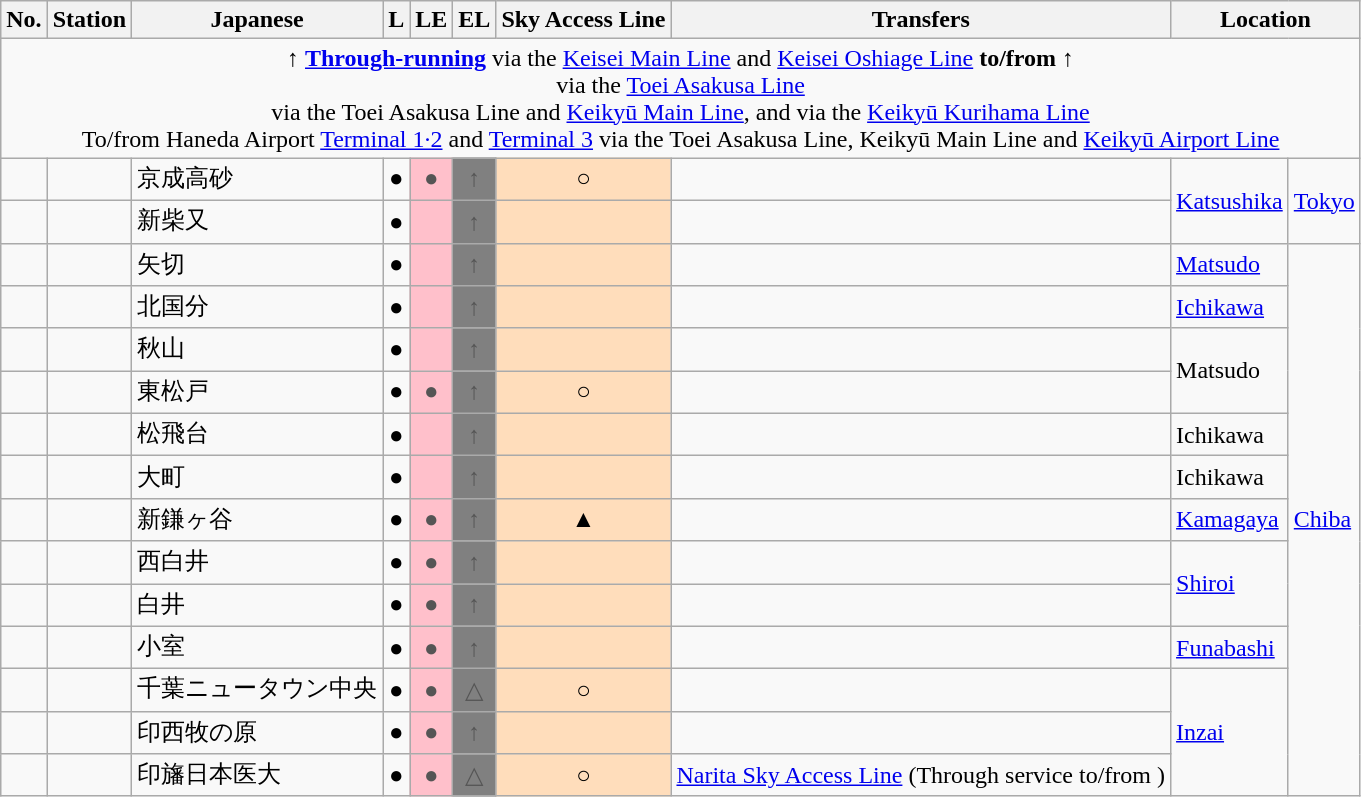<table class="wikitable">
<tr>
<th>No.</th>
<th>Station</th>
<th>Japanese</th>
<th>L</th>
<th background: pink; color: #555">LE</th>
<th background: yellow; color: #555">EL</th>
<th background: #fdb; color: #555">Sky Access Line</th>
<th>Transfers</th>
<th colspan="2">Location</th>
</tr>
<tr>
<td colspan="11" align="center">↑ <a href='#'><strong>Through-running</strong></a> via the  <a href='#'>Keisei Main Line</a> and  <a href='#'>Keisei Oshiage Line</a> <strong>to/from</strong> ↑<br> via the  <a href='#'>Toei Asakusa Line</a><br> via the  Toei Asakusa Line and  <a href='#'>Keikyū Main Line</a>, and  via the  <a href='#'>Keikyū Kurihama Line</a><br>To/from Haneda Airport <a href='#'>Terminal 1·2</a> and <a href='#'>Terminal 3</a> via the  Toei Asakusa Line,  Keikyū Main Line and  <a href='#'>Keikyū Airport Line</a></td>
</tr>
<tr>
<td></td>
<td></td>
<td>京成高砂</td>
<td style="text-align: center">●</td>
<td style="text-align: center; background: pink; color: #555">●</td>
<td style="text-align: center; background: gray; color: #555">↑</td>
<td style="background:#fdb; text-align:center">○</td>
<td></td>
<td rowspan="2"><a href='#'>Katsushika</a></td>
<td rowspan="2"><a href='#'>Tokyo</a></td>
</tr>
<tr>
<td></td>
<td></td>
<td>新柴又</td>
<td style="text-align: center">●</td>
<td style="text-align: center; background: pink"></td>
<td style="text-align: center; background: gray; color: #555">↑</td>
<td style="background:#fdb; text-align:center"></td>
<td> </td>
</tr>
<tr>
<td></td>
<td></td>
<td>矢切</td>
<td style="text-align: center">●</td>
<td style="text-align: center; background: pink"></td>
<td style="text-align: center; background: gray; color: #555">↑</td>
<td style="background:#fdb; text-align:center"></td>
<td> </td>
<td><a href='#'>Matsudo</a></td>
<td rowspan="13"><a href='#'>Chiba</a></td>
</tr>
<tr>
<td></td>
<td></td>
<td>北国分</td>
<td style="text-align: center">●</td>
<td style="text-align: center; background: pink"></td>
<td style="text-align: center; background: gray; color: #555">↑</td>
<td style="background:#fdb; text-align:center"></td>
<td> </td>
<td><a href='#'>Ichikawa</a></td>
</tr>
<tr>
<td></td>
<td></td>
<td>秋山</td>
<td style="text-align: center">●</td>
<td style="text-align: center; background: pink"></td>
<td style="text-align: center; background: gray; color: #555">↑</td>
<td style="background:#fdb; text-align:center"></td>
<td> </td>
<td rowspan="2">Matsudo</td>
</tr>
<tr>
<td></td>
<td></td>
<td>東松戸</td>
<td style="text-align: center">●</td>
<td style="text-align: center; background: pink; color: #555">●</td>
<td style="text-align: center; background: gray; color: #555">↑</td>
<td style="background:#fdb; text-align:center">○</td>
<td></td>
</tr>
<tr>
<td></td>
<td></td>
<td>松飛台</td>
<td style="text-align: center">●</td>
<td style="text-align: center; background: pink"></td>
<td style="text-align: center; background: gray; color: #555">↑</td>
<td style="background:#fdb; text-align:center"></td>
<td> </td>
<td>Ichikawa</td>
</tr>
<tr>
<td></td>
<td></td>
<td>大町</td>
<td style="text-align: center">●</td>
<td style="text-align: center; background: pink"></td>
<td style="text-align: center; background: gray; color: #555">↑</td>
<td style="background:#fdb; text-align:center"></td>
<td> </td>
<td>Ichikawa</td>
</tr>
<tr>
<td></td>
<td></td>
<td>新鎌ヶ谷</td>
<td style="text-align: center">●</td>
<td style="text-align: center; background: pink; color: #555">●</td>
<td style="text-align: center; background: gray; color: #555">↑</td>
<td style="background:#fdb; text-align:center">▲</td>
<td></td>
<td><a href='#'>Kamagaya</a></td>
</tr>
<tr>
<td></td>
<td></td>
<td>西白井</td>
<td style="text-align: center">●</td>
<td style="text-align: center; background: pink; color: #555">●</td>
<td style="text-align: center; background: gray; color: #555">↑</td>
<td style="background:#fdb; text-align:center"></td>
<td> </td>
<td rowspan="2"><a href='#'>Shiroi</a></td>
</tr>
<tr>
<td></td>
<td></td>
<td>白井</td>
<td style="text-align: center">●</td>
<td style="text-align: center; background: pink; color: #555">●</td>
<td style="text-align: center; background: gray; color: #555">↑</td>
<td style="background:#fdb; text-align:center"></td>
<td> </td>
</tr>
<tr>
<td></td>
<td></td>
<td>小室</td>
<td style="text-align: center">●</td>
<td style="text-align: center; background: pink; color: #555">●</td>
<td style="text-align: center; background: gray; color: #555">↑</td>
<td style="background:#fdb; text-align:center"></td>
<td> </td>
<td><a href='#'>Funabashi</a></td>
</tr>
<tr>
<td></td>
<td></td>
<td>千葉ニュータウン中央</td>
<td style="text-align: center">●</td>
<td style="text-align: center; background: pink; color: #555">●</td>
<td style="text-align: center; background: gray; color: #555">△</td>
<td style="background:#fdb; text-align:center">○</td>
<td> </td>
<td rowspan="3"><a href='#'>Inzai</a></td>
</tr>
<tr>
<td></td>
<td></td>
<td>印西牧の原</td>
<td style="text-align: center">●</td>
<td style="text-align: center; background: pink; color: #555">●</td>
<td style="text-align: center; background: gray; color: #555">↑</td>
<td style="background:#fdb; text-align:center"></td>
<td> </td>
</tr>
<tr>
<td></td>
<td></td>
<td>印旛日本医大</td>
<td style="text-align: center">●</td>
<td style="text-align: center; background: pink; color: #555">●</td>
<td style="text-align: center; background: gray; color: #555">△</td>
<td style="background:#fdb; text-align:center">○</td>
<td> <a href='#'>Narita Sky Access Line</a> (Through service to/from )</td>
</tr>
</table>
